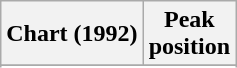<table class="wikitable sortable">
<tr>
<th align="left">Chart (1992)</th>
<th align="center">Peak<br>position</th>
</tr>
<tr>
</tr>
<tr>
</tr>
</table>
